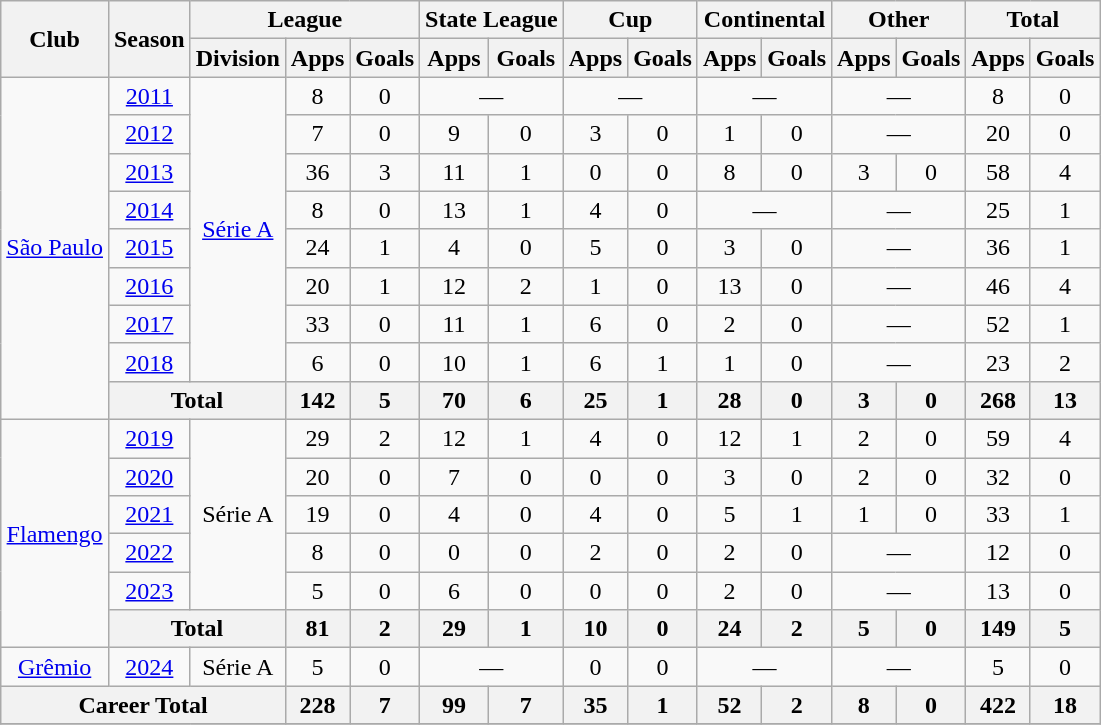<table class="wikitable" style="text-align: center;">
<tr>
<th rowspan="2">Club</th>
<th rowspan="2">Season</th>
<th colspan="3">League</th>
<th colspan="2">State League</th>
<th colspan="2">Cup</th>
<th colspan="2">Continental</th>
<th colspan="2">Other</th>
<th colspan="2">Total</th>
</tr>
<tr>
<th>Division</th>
<th>Apps</th>
<th>Goals</th>
<th>Apps</th>
<th>Goals</th>
<th>Apps</th>
<th>Goals</th>
<th>Apps</th>
<th>Goals</th>
<th>Apps</th>
<th>Goals</th>
<th>Apps</th>
<th>Goals</th>
</tr>
<tr>
<td rowspan="9"><a href='#'>São Paulo</a></td>
<td><a href='#'>2011</a></td>
<td rowspan="8" valign="center"><a href='#'>Série A</a></td>
<td>8</td>
<td>0</td>
<td colspan="2">—</td>
<td colspan="2">—</td>
<td colspan="2">—</td>
<td colspan="2">—</td>
<td>8</td>
<td>0</td>
</tr>
<tr>
<td><a href='#'>2012</a></td>
<td>7</td>
<td>0</td>
<td>9</td>
<td>0</td>
<td>3</td>
<td>0</td>
<td>1</td>
<td>0</td>
<td colspan="2">—</td>
<td>20</td>
<td>0</td>
</tr>
<tr>
<td><a href='#'>2013</a></td>
<td>36</td>
<td>3</td>
<td>11</td>
<td>1</td>
<td>0</td>
<td>0</td>
<td>8</td>
<td>0</td>
<td>3</td>
<td>0</td>
<td>58</td>
<td>4</td>
</tr>
<tr>
<td><a href='#'>2014</a></td>
<td>8</td>
<td>0</td>
<td>13</td>
<td>1</td>
<td>4</td>
<td>0</td>
<td colspan="2">—</td>
<td colspan="2">—</td>
<td>25</td>
<td>1</td>
</tr>
<tr>
<td><a href='#'>2015</a></td>
<td>24</td>
<td>1</td>
<td>4</td>
<td>0</td>
<td>5</td>
<td>0</td>
<td>3</td>
<td>0</td>
<td colspan="2">—</td>
<td>36</td>
<td>1</td>
</tr>
<tr>
<td><a href='#'>2016</a></td>
<td>20</td>
<td>1</td>
<td>12</td>
<td>2</td>
<td>1</td>
<td>0</td>
<td>13</td>
<td>0</td>
<td colspan="2">—</td>
<td>46</td>
<td>4</td>
</tr>
<tr>
<td><a href='#'>2017</a></td>
<td>33</td>
<td>0</td>
<td>11</td>
<td>1</td>
<td>6</td>
<td>0</td>
<td>2</td>
<td>0</td>
<td colspan="2">—</td>
<td>52</td>
<td>1</td>
</tr>
<tr>
<td><a href='#'>2018</a></td>
<td>6</td>
<td>0</td>
<td>10</td>
<td>1</td>
<td>6</td>
<td>1</td>
<td>1</td>
<td>0</td>
<td colspan="2">—</td>
<td>23</td>
<td>2</td>
</tr>
<tr>
<th colspan="2">Total</th>
<th>142</th>
<th>5</th>
<th>70</th>
<th>6</th>
<th>25</th>
<th>1</th>
<th>28</th>
<th>0</th>
<th>3</th>
<th>0</th>
<th>268</th>
<th>13</th>
</tr>
<tr>
<td rowspan="6"><a href='#'>Flamengo</a></td>
<td><a href='#'>2019</a></td>
<td rowspan="5" valign="center">Série A</td>
<td>29</td>
<td>2</td>
<td>12</td>
<td>1</td>
<td>4</td>
<td>0</td>
<td>12</td>
<td>1</td>
<td>2</td>
<td>0</td>
<td>59</td>
<td>4</td>
</tr>
<tr>
<td><a href='#'>2020</a></td>
<td>20</td>
<td>0</td>
<td>7</td>
<td>0</td>
<td>0</td>
<td>0</td>
<td>3</td>
<td>0</td>
<td>2</td>
<td>0</td>
<td>32</td>
<td>0</td>
</tr>
<tr>
<td><a href='#'>2021</a></td>
<td>19</td>
<td>0</td>
<td>4</td>
<td>0</td>
<td>4</td>
<td>0</td>
<td>5</td>
<td>1</td>
<td>1</td>
<td>0</td>
<td>33</td>
<td>1</td>
</tr>
<tr>
<td><a href='#'>2022</a></td>
<td>8</td>
<td>0</td>
<td>0</td>
<td>0</td>
<td>2</td>
<td>0</td>
<td>2</td>
<td>0</td>
<td colspan="2">—</td>
<td>12</td>
<td>0</td>
</tr>
<tr>
<td><a href='#'>2023</a></td>
<td>5</td>
<td>0</td>
<td>6</td>
<td>0</td>
<td>0</td>
<td>0</td>
<td>2</td>
<td>0</td>
<td colspan="2">—</td>
<td>13</td>
<td>0</td>
</tr>
<tr>
<th colspan="2">Total</th>
<th>81</th>
<th>2</th>
<th>29</th>
<th>1</th>
<th>10</th>
<th>0</th>
<th>24</th>
<th>2</th>
<th>5</th>
<th>0</th>
<th>149</th>
<th>5</th>
</tr>
<tr>
<td rowspan="1"><a href='#'>Grêmio</a></td>
<td><a href='#'>2024</a></td>
<td rowspan="1" valign="center">Série A</td>
<td>5</td>
<td>0</td>
<td colspan="2">—</td>
<td>0</td>
<td>0</td>
<td colspan="2">—</td>
<td colspan="2">—</td>
<td>5</td>
<td>0</td>
</tr>
<tr>
<th colspan="3">Career Total</th>
<th>228</th>
<th>7</th>
<th>99</th>
<th>7</th>
<th>35</th>
<th>1</th>
<th>52</th>
<th>2</th>
<th>8</th>
<th>0</th>
<th>422</th>
<th>18</th>
</tr>
<tr>
</tr>
</table>
